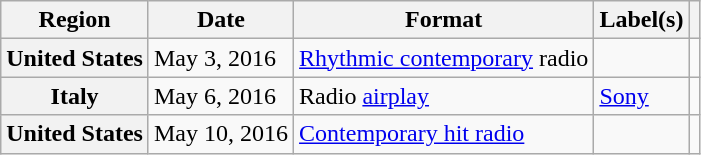<table class="wikitable plainrowheaders">
<tr>
<th scope="col">Region</th>
<th scope="col">Date</th>
<th scope="col">Format</th>
<th scope="col">Label(s)</th>
<th scope="col"></th>
</tr>
<tr>
<th scope="row">United States</th>
<td>May 3, 2016</td>
<td><a href='#'>Rhythmic contemporary</a> radio</td>
<td></td>
<td align="center"></td>
</tr>
<tr>
<th scope="row">Italy</th>
<td>May 6, 2016</td>
<td>Radio <a href='#'>airplay</a></td>
<td><a href='#'>Sony</a></td>
<td align="center"></td>
</tr>
<tr>
<th scope="row">United States</th>
<td>May 10, 2016</td>
<td><a href='#'>Contemporary hit radio</a></td>
<td></td>
<td align="center"></td>
</tr>
</table>
